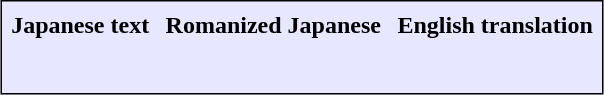<table align=center cellpadding="5" cellspacing="1" style="border:1px solid black; background-color:#e7e8ff;">
<tr align=center bgcolor=#d7a8ff>
</tr>
<tr>
<th>Japanese text</th>
<th>Romanized Japanese</th>
<th>English translation</th>
</tr>
<tr valign=top>
<td><br></td>
<td><br></td>
<td></td>
</tr>
<tr>
</tr>
</table>
